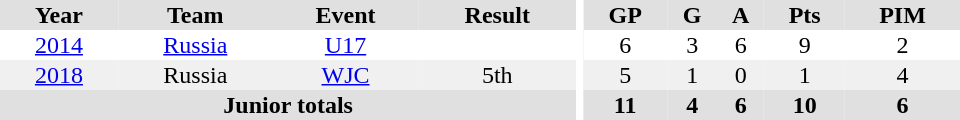<table border="0" cellpadding="1" cellspacing="0" ID="Table3" style="text-align:center; width:40em">
<tr ALIGN="center" bgcolor="#e0e0e0">
<th>Year</th>
<th>Team</th>
<th>Event</th>
<th>Result</th>
<th rowspan="99" bgcolor="#ffffff"></th>
<th>GP</th>
<th>G</th>
<th>A</th>
<th>Pts</th>
<th>PIM</th>
</tr>
<tr>
<td><a href='#'>2014</a></td>
<td><a href='#'>Russia</a></td>
<td><a href='#'>U17</a></td>
<td></td>
<td>6</td>
<td>3</td>
<td>6</td>
<td>9</td>
<td>2</td>
</tr>
<tr bgcolor="#f0f0f0">
<td><a href='#'>2018</a></td>
<td>Russia</td>
<td><a href='#'>WJC</a></td>
<td>5th</td>
<td>5</td>
<td>1</td>
<td>0</td>
<td>1</td>
<td>4</td>
</tr>
<tr bgcolor="#e0e0e0">
<th colspan="4">Junior totals</th>
<th>11</th>
<th>4</th>
<th>6</th>
<th>10</th>
<th>6</th>
</tr>
</table>
